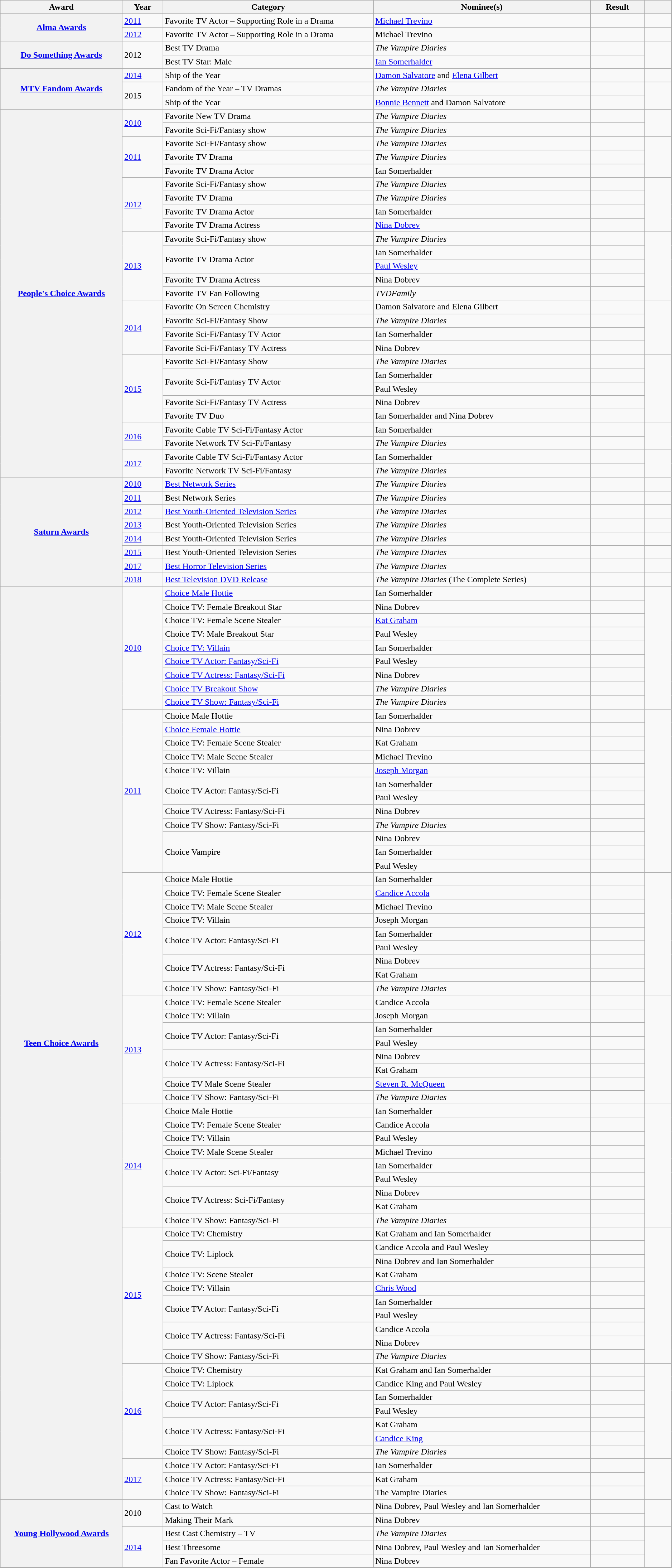<table class="wikitable sortable plainrowheaders" style="width:99%;">
<tr>
<th scope="col" style="width:18%;">Award</th>
<th scope="col" style="width:6%;">Year</th>
<th scope="col" style="width:31%;">Category</th>
<th scope="col" style="width:32%;">Nominee(s)</th>
<th scope="col" style="width:8%;">Result</th>
<th scope="col" style="width:4%;" class="unsortable"></th>
</tr>
<tr>
<th scope="row" rowspan="2"><a href='#'>Alma Awards</a></th>
<td><a href='#'>2011</a></td>
<td>Favorite TV Actor – Supporting Role in a Drama</td>
<td data-sort-value="Trevino, Michael"><a href='#'>Michael Trevino</a></td>
<td></td>
<td style="text-align:center;"></td>
</tr>
<tr>
<td><a href='#'>2012</a></td>
<td>Favorite TV Actor – Supporting Role in a Drama</td>
<td data-sort-value="Trevino, Michael">Michael Trevino</td>
<td></td>
<td style="text-align:center;"></td>
</tr>
<tr>
<th scope="row" rowspan="2"><a href='#'>Do Something Awards</a></th>
<td rowspan="2">2012</td>
<td>Best TV Drama</td>
<td data-sort-value="Vampire Diaries, The"><em>The Vampire Diaries</em></td>
<td></td>
<td style="text-align:center;" rowspan="2"></td>
</tr>
<tr>
<td>Best TV Star: Male</td>
<td data-sort-value="Somerhalder, Ian"><a href='#'>Ian Somerhalder</a></td>
<td></td>
</tr>
<tr>
<th scope="row" rowspan="3"><a href='#'>MTV Fandom Awards</a></th>
<td><a href='#'>2014</a></td>
<td>Ship of the Year</td>
<td data-sort-value="Salvatore, Damon"><a href='#'>Damon Salvatore</a> and <a href='#'>Elena Gilbert</a></td>
<td></td>
<td style="text-align:center;"></td>
</tr>
<tr>
<td rowspan="2">2015</td>
<td>Fandom of the Year – TV Dramas</td>
<td data-sort-value="Vampire Diaries, The"><em>The Vampire Diaries</em></td>
<td></td>
<td style="text-align:center;" rowspan="2"></td>
</tr>
<tr>
<td>Ship of the Year</td>
<td data-sort-value="Bennett, Bonnie"><a href='#'>Bonnie Bennett</a> and Damon Salvatore</td>
<td></td>
</tr>
<tr>
<th scope="row" rowspan="27"><a href='#'>People's Choice Awards</a></th>
<td rowspan="2"><a href='#'>2010</a></td>
<td>Favorite New TV Drama</td>
<td data-sort-value="Vampire Diaries, The"><em>The Vampire Diaries</em></td>
<td></td>
<td style="text-align:center;" rowspan="2"></td>
</tr>
<tr>
<td>Favorite Sci-Fi/Fantasy show</td>
<td data-sort-value="Vampire Diaries, The"><em>The Vampire Diaries</em></td>
<td></td>
</tr>
<tr>
<td rowspan="3"><a href='#'>2011</a></td>
<td>Favorite Sci-Fi/Fantasy show</td>
<td data-sort-value="Vampire Diaries, The"><em>The Vampire Diaries</em></td>
<td></td>
<td rowspan="3" style="text-align: center;"></td>
</tr>
<tr>
<td>Favorite TV Drama</td>
<td data-sort-value="Vampire Diaries, The"><em>The Vampire Diaries</em></td>
<td></td>
</tr>
<tr>
<td>Favorite TV Drama Actor</td>
<td data-sort-value="Somerhalder, Ian">Ian Somerhalder</td>
<td></td>
</tr>
<tr>
<td rowspan="4"><a href='#'>2012</a></td>
<td>Favorite Sci-Fi/Fantasy show</td>
<td data-sort-value="Vampire Diaries, The"><em>The Vampire Diaries</em></td>
<td></td>
<td rowspan="4" style="text-align: center;"></td>
</tr>
<tr>
<td>Favorite TV Drama</td>
<td data-sort-value="Vampire Diaries, The"><em>The Vampire Diaries</em></td>
<td></td>
</tr>
<tr>
<td>Favorite TV Drama Actor</td>
<td data-sort-value="Somerhalder, Ian">Ian Somerhalder</td>
<td></td>
</tr>
<tr>
<td>Favorite TV Drama Actress</td>
<td data-sort-value="Dobrev, Nina"><a href='#'>Nina Dobrev</a></td>
<td></td>
</tr>
<tr>
<td rowspan="5"><a href='#'>2013</a></td>
<td>Favorite Sci-Fi/Fantasy show</td>
<td data-sort-value="Vampire Diaries, The"><em>The Vampire Diaries</em></td>
<td></td>
<td style="text-align:center;" rowspan="5"></td>
</tr>
<tr>
<td rowspan="2">Favorite TV Drama Actor</td>
<td data-sort-value="Somerhalder, Ian">Ian Somerhalder</td>
<td></td>
</tr>
<tr>
<td data-sort-value="Wesley, Paul"><a href='#'>Paul Wesley</a></td>
<td></td>
</tr>
<tr>
<td>Favorite TV Drama Actress</td>
<td data-sort-value="Dobrev, Nina">Nina Dobrev</td>
<td></td>
</tr>
<tr>
<td>Favorite TV Fan Following</td>
<td><em>TVDFamily</em></td>
<td></td>
</tr>
<tr>
<td rowspan="4"><a href='#'>2014</a></td>
<td>Favorite On Screen Chemistry</td>
<td data-sort-value="Salvatore, Damon">Damon Salvatore and Elena Gilbert</td>
<td></td>
<td rowspan="4" style="text-align: center;"></td>
</tr>
<tr>
<td>Favorite Sci-Fi/Fantasy Show</td>
<td data-sort-value="Vampire Diaries, The"><em>The Vampire Diaries</em></td>
<td></td>
</tr>
<tr>
<td>Favorite Sci-Fi/Fantasy TV Actor</td>
<td data-sort-value="Somerhalder, Ian">Ian Somerhalder</td>
<td></td>
</tr>
<tr>
<td>Favorite Sci-Fi/Fantasy TV Actress</td>
<td data-sort-value="Dobrev, Nina">Nina Dobrev</td>
<td></td>
</tr>
<tr>
<td rowspan="5"><a href='#'>2015</a></td>
<td>Favorite Sci-Fi/Fantasy Show</td>
<td data-sort-value="Vampire Diaries, The"><em>The Vampire Diaries</em></td>
<td></td>
<td rowspan="5" style="text-align:center;"></td>
</tr>
<tr>
<td rowspan="2">Favorite Sci-Fi/Fantasy TV Actor</td>
<td data-sort-value="Somerhalder, Ian">Ian Somerhalder</td>
<td></td>
</tr>
<tr>
<td data-sort-value="Wesley, Paul">Paul Wesley</td>
<td></td>
</tr>
<tr>
<td>Favorite Sci-Fi/Fantasy TV Actress</td>
<td data-sort-value="Dobrev, Nina">Nina Dobrev</td>
<td></td>
</tr>
<tr>
<td>Favorite TV Duo</td>
<td data-sort-value="Somerhalder, Ian">Ian Somerhalder and Nina Dobrev</td>
<td></td>
</tr>
<tr>
<td rowspan="2"><a href='#'>2016</a></td>
<td>Favorite Cable TV Sci-Fi/Fantasy Actor</td>
<td data-sort-value="Somerhalder, Ian">Ian Somerhalder</td>
<td></td>
<td rowspan="2" style="text-align: center;"></td>
</tr>
<tr>
<td>Favorite Network TV Sci-Fi/Fantasy</td>
<td data-sort-value="Vampire Diaries, The"><em>The Vampire Diaries</em></td>
<td></td>
</tr>
<tr>
<td rowspan="2"><a href='#'>2017</a></td>
<td>Favorite Cable TV Sci-Fi/Fantasy Actor</td>
<td data-sort-value="Somerhalder, Ian">Ian Somerhalder</td>
<td></td>
<td rowspan="2"></td>
</tr>
<tr>
<td>Favorite Network TV Sci-Fi/Fantasy</td>
<td data-sort-value="Vampire Diaries, The"><em>The Vampire Diaries</em></td>
<td></td>
</tr>
<tr>
<th scope="row" rowspan="8"><a href='#'>Saturn Awards</a></th>
<td><a href='#'>2010</a></td>
<td><a href='#'>Best Network Series</a></td>
<td data-sort-value="Vampire Diaries, The"><em>The Vampire Diaries</em></td>
<td></td>
<td style="text-align:center;"></td>
</tr>
<tr>
<td><a href='#'>2011</a></td>
<td>Best Network Series</td>
<td data-sort-value="Vampire Diaries, The"><em>The Vampire Diaries</em></td>
<td></td>
<td style="text-align:center;"></td>
</tr>
<tr>
<td><a href='#'>2012</a></td>
<td><a href='#'>Best Youth-Oriented Television Series</a></td>
<td data-sort-value="Vampire Diaries, The"><em>The Vampire Diaries</em></td>
<td></td>
<td style="text-align:center;"></td>
</tr>
<tr>
<td><a href='#'>2013</a></td>
<td>Best Youth-Oriented Television Series</td>
<td data-sort-value="Vampire Diaries, The"><em>The Vampire Diaries</em></td>
<td></td>
<td style="text-align:center;"></td>
</tr>
<tr>
<td><a href='#'>2014</a></td>
<td>Best Youth-Oriented Television Series</td>
<td data-sort-value="Vampire Diaries, The"><em>The Vampire Diaries</em></td>
<td></td>
<td style="text-align:center;"></td>
</tr>
<tr>
<td><a href='#'>2015</a></td>
<td>Best Youth-Oriented Television Series</td>
<td data-sort-value="Vampire Diaries, The"><em>The Vampire Diaries</em></td>
<td></td>
<td style="text-align:center;"></td>
</tr>
<tr>
<td><a href='#'>2017</a></td>
<td><a href='#'>Best Horror Television Series</a></td>
<td data-sort-value="Vampire Diaries, The"><em>The Vampire Diaries</em></td>
<td></td>
<td style="text-align:center;"></td>
</tr>
<tr>
<td><a href='#'>2018</a></td>
<td><a href='#'>Best Television DVD Release</a></td>
<td data-sort-value="Vampire Diaries, The"><em>The Vampire Diaries</em> (The Complete Series)</td>
<td></td>
<td style="text-align:center;"></td>
</tr>
<tr>
<th scope="row" rowspan="67"><a href='#'>Teen Choice Awards</a></th>
<td rowspan="9"><a href='#'>2010</a></td>
<td><a href='#'>Choice Male Hottie</a></td>
<td data-sort-value="Somerhalder, Ian">Ian Somerhalder</td>
<td></td>
<td rowspan="9" style="text-align: center;"></td>
</tr>
<tr>
<td>Choice TV: Female Breakout Star</td>
<td data-sort-value="Dobrev, Nina">Nina Dobrev</td>
<td></td>
</tr>
<tr>
<td>Choice TV: Female Scene Stealer</td>
<td data-sort-value="Graham, Kat"><a href='#'>Kat Graham</a></td>
<td></td>
</tr>
<tr>
<td>Choice TV: Male Breakout Star</td>
<td data-sort-value="Wesley, Paul">Paul Wesley</td>
<td></td>
</tr>
<tr>
<td><a href='#'>Choice TV: Villain</a></td>
<td data-sort-value="Somerhalder, Ian">Ian Somerhalder</td>
<td></td>
</tr>
<tr>
<td><a href='#'>Choice TV Actor: Fantasy/Sci-Fi</a></td>
<td data-sort-value="Wesley, Paul">Paul Wesley</td>
<td></td>
</tr>
<tr>
<td><a href='#'>Choice TV Actress: Fantasy/Sci-Fi</a></td>
<td data-sort-value="Dobrev, Nina">Nina Dobrev</td>
<td></td>
</tr>
<tr>
<td><a href='#'>Choice TV Breakout Show</a></td>
<td data-sort-value="Vampire Diaries, The"><em>The Vampire Diaries</em></td>
<td></td>
</tr>
<tr>
<td><a href='#'>Choice TV Show: Fantasy/Sci-Fi</a></td>
<td data-sort-value="Vampire Diaries, The"><em>The Vampire Diaries</em></td>
<td></td>
</tr>
<tr>
<td rowspan="12"><a href='#'>2011</a></td>
<td>Choice Male Hottie</td>
<td data-sort-value="Somerhalder, Ian">Ian Somerhalder</td>
<td></td>
<td rowspan="12" style="text-align: center;"></td>
</tr>
<tr>
<td><a href='#'>Choice Female Hottie</a></td>
<td data-sort-value="Dobrev, Nina">Nina Dobrev</td>
<td></td>
</tr>
<tr>
<td>Choice TV: Female Scene Stealer</td>
<td data-sort-value="Graham, Kat">Kat Graham</td>
<td></td>
</tr>
<tr>
<td>Choice TV: Male Scene Stealer</td>
<td data-sort-value="Trevino, Michael">Michael Trevino</td>
<td></td>
</tr>
<tr>
<td>Choice TV: Villain</td>
<td data-sort-value="Morgan, Joseph"><a href='#'>Joseph Morgan</a></td>
<td></td>
</tr>
<tr>
<td rowspan="2">Choice TV Actor: Fantasy/Sci-Fi</td>
<td data-sort-value="Somerhalder, Ian">Ian Somerhalder</td>
<td></td>
</tr>
<tr>
<td data-sort-value="Wesley, Paul">Paul Wesley</td>
<td></td>
</tr>
<tr>
<td>Choice TV Actress: Fantasy/Sci-Fi</td>
<td data-sort-value="Dobrev, Nina">Nina Dobrev</td>
<td></td>
</tr>
<tr>
<td>Choice TV Show: Fantasy/Sci-Fi</td>
<td data-sort-value="Vampire Diaries, The"><em>The Vampire Diaries</em></td>
<td></td>
</tr>
<tr>
<td rowspan="3">Choice Vampire</td>
<td data-sort-value="Dobrev, Nina">Nina Dobrev</td>
<td></td>
</tr>
<tr>
<td data-sort-value="Somerhalder, Ian">Ian Somerhalder</td>
<td></td>
</tr>
<tr>
<td data-sort-value="Wesley, Paul">Paul Wesley</td>
<td></td>
</tr>
<tr>
<td rowspan="9"><a href='#'>2012</a></td>
<td>Choice Male Hottie</td>
<td>Ian Somerhalder</td>
<td></td>
<td rowspan="9" style="text-align: center;"></td>
</tr>
<tr>
<td>Choice TV: Female Scene Stealer</td>
<td data-sort-value="Accola, Candice"><a href='#'>Candice Accola</a></td>
<td></td>
</tr>
<tr>
<td>Choice TV: Male Scene Stealer</td>
<td data-sort-value="Trevino, Michael">Michael Trevino</td>
<td></td>
</tr>
<tr>
<td>Choice TV: Villain</td>
<td data-sort-value="Morgan, Joseph">Joseph Morgan</td>
<td></td>
</tr>
<tr>
<td rowspan="2">Choice TV Actor: Fantasy/Sci-Fi</td>
<td data-sort-value="Somerhalder, Ian">Ian Somerhalder</td>
<td></td>
</tr>
<tr>
<td data-sort-value="Wesley, Paul">Paul Wesley</td>
<td></td>
</tr>
<tr>
<td rowspan="2">Choice TV Actress: Fantasy/Sci-Fi</td>
<td data-sort-value="Dobrev, Nina">Nina Dobrev</td>
<td></td>
</tr>
<tr>
<td data-sort-value="Graham, Kat">Kat Graham</td>
<td></td>
</tr>
<tr>
<td>Choice TV Show: Fantasy/Sci-Fi</td>
<td data-sort-value="Vampire Diaries, The"><em>The Vampire Diaries</em></td>
<td></td>
</tr>
<tr>
<td rowspan="8"><a href='#'>2013</a></td>
<td>Choice TV: Female Scene Stealer</td>
<td data-sort-value="Accola, Candice">Candice Accola</td>
<td></td>
<td rowspan="8" style="text-align: center;"></td>
</tr>
<tr>
<td>Choice TV: Villain</td>
<td data-sort-value="Morgan, Joseph">Joseph Morgan</td>
<td></td>
</tr>
<tr>
<td rowspan="2">Choice TV Actor: Fantasy/Sci-Fi</td>
<td data-sort-value="Somerhalder, Ian">Ian Somerhalder</td>
<td></td>
</tr>
<tr>
<td data-sort-value="Wesley, Paul">Paul Wesley</td>
<td></td>
</tr>
<tr>
<td rowspan="2">Choice TV Actress: Fantasy/Sci-Fi</td>
<td data-sort-value="Dobrev, Nina">Nina Dobrev</td>
<td></td>
</tr>
<tr>
<td data-sort-value="Graham, Kat">Kat Graham</td>
<td></td>
</tr>
<tr>
<td>Choice TV Male Scene Stealer</td>
<td data-sort-value="McQueen, Steven R."><a href='#'>Steven R. McQueen</a></td>
<td></td>
</tr>
<tr>
<td>Choice TV Show: Fantasy/Sci-Fi</td>
<td data-sort-value="Vampire Diaries, The"><em>The Vampire Diaries</em></td>
<td></td>
</tr>
<tr>
<td rowspan="9"><a href='#'>2014</a></td>
<td>Choice Male Hottie</td>
<td data-sort-value="Somerhalder, Ian">Ian Somerhalder</td>
<td></td>
<td rowspan="9" style="text-align: center;"></td>
</tr>
<tr>
<td>Choice TV: Female Scene Stealer</td>
<td data-sort-value="Accola, Candice">Candice Accola</td>
<td></td>
</tr>
<tr>
<td>Choice TV: Villain</td>
<td data-sort-value="Wesley, Paul">Paul Wesley</td>
<td></td>
</tr>
<tr>
<td>Choice TV: Male Scene Stealer</td>
<td data-sort-value="Trevino, Michael">Michael Trevino</td>
<td></td>
</tr>
<tr>
<td rowspan="2">Choice TV Actor: Sci-Fi/Fantasy</td>
<td data-sort-value="Somerhalder, Ian">Ian Somerhalder</td>
<td></td>
</tr>
<tr>
<td data-sort-value="Wesley, Paul">Paul Wesley</td>
<td></td>
</tr>
<tr>
<td rowspan="2">Choice TV Actress: Sci-Fi/Fantasy</td>
<td data-sort-value="Dobrev, Nina">Nina Dobrev</td>
<td></td>
</tr>
<tr>
<td data-sort-value="Graham, Kat">Kat Graham</td>
<td></td>
</tr>
<tr>
<td>Choice TV Show: Fantasy/Sci-Fi</td>
<td data-sort-value="Vampire Diaries, The"><em>The Vampire Diaries</em></td>
<td></td>
</tr>
<tr>
<td rowspan="10"><a href='#'>2015</a></td>
<td>Choice TV: Chemistry</td>
<td data-sort-value="Graham, Kat">Kat Graham and Ian Somerhalder</td>
<td></td>
<td rowspan="10" style="text-align: center;"></td>
</tr>
<tr>
<td rowspan="2">Choice TV: Liplock</td>
<td>Candice Accola and Paul Wesley</td>
<td></td>
</tr>
<tr>
<td>Nina Dobrev and Ian Somerhalder</td>
<td></td>
</tr>
<tr>
<td>Choice TV: Scene Stealer</td>
<td data-sort-value="Graham, Kat">Kat Graham</td>
<td></td>
</tr>
<tr>
<td>Choice TV: Villain</td>
<td data-sort-value="Wood, Chris"><a href='#'>Chris Wood</a></td>
<td></td>
</tr>
<tr>
<td rowspan="2">Choice TV Actor: Fantasy/Sci-Fi</td>
<td data-sort-value="Somerhalder, Ian">Ian Somerhalder</td>
<td></td>
</tr>
<tr>
<td data-sort-value="Wesley, Paul">Paul Wesley</td>
<td></td>
</tr>
<tr>
<td rowspan="2">Choice TV Actress: Fantasy/Sci-Fi</td>
<td data-sort-value="Accola, Candice">Candice Accola</td>
<td></td>
</tr>
<tr>
<td data-sort-value="Dobrev, Nina">Nina Dobrev</td>
<td></td>
</tr>
<tr>
<td>Choice TV Show: Fantasy/Sci-Fi</td>
<td data-sort-value="Vampire Diaries, The"><em>The Vampire Diaries</em></td>
<td></td>
</tr>
<tr>
<td rowspan="7"><a href='#'>2016</a></td>
<td>Choice TV: Chemistry</td>
<td data-sort-value="Graham, Kat">Kat Graham and Ian Somerhalder</td>
<td></td>
<td rowspan="7" style="text-align: center;"></td>
</tr>
<tr>
<td>Choice TV: Liplock</td>
<td data-sort-value="King, Candice">Candice King and Paul Wesley</td>
<td></td>
</tr>
<tr>
<td rowspan="2">Choice TV Actor: Fantasy/Sci-Fi</td>
<td data-sort-value="Somerhalder, Ian">Ian Somerhalder</td>
<td></td>
</tr>
<tr>
<td data-sort-value="Wesley, Paul">Paul Wesley</td>
<td></td>
</tr>
<tr>
<td rowspan="2">Choice TV Actress: Fantasy/Sci-Fi</td>
<td data-sort-value="Graham, Kat">Kat Graham</td>
<td></td>
</tr>
<tr>
<td data-sort-value="King, Candice"><a href='#'>Candice King</a></td>
<td></td>
</tr>
<tr>
<td>Choice TV Show: Fantasy/Sci-Fi</td>
<td data-sort-value="Vampire Diaries, The"><em>The Vampire Diaries</em></td>
<td></td>
</tr>
<tr>
<td rowspan="3"><a href='#'>2017</a></td>
<td>Choice TV Actor: Fantasy/Sci-Fi</td>
<td data-sort-value="Somerhalder, Ian">Ian Somerhalder</td>
<td></td>
<td rowspan="3" style="text-align: center;"></td>
</tr>
<tr>
<td>Choice TV Actress: Fantasy/Sci-Fi</td>
<td data-sort-value="Graham, Kat">Kat Graham</td>
<td></td>
</tr>
<tr>
<td>Choice TV Show: Fantasy/Sci-Fi</td>
<td data-sort-value="Vampire Diaries, The">The Vampire Diaries</td>
<td></td>
</tr>
<tr>
<th scope="row" rowspan="5"><a href='#'>Young Hollywood Awards</a></th>
<td rowspan="2">2010</td>
<td>Cast to Watch</td>
<td data-sort-value="Dobrev, Nina">Nina Dobrev, Paul Wesley and Ian Somerhalder</td>
<td></td>
<td rowspan="2" style="text-align: center;"></td>
</tr>
<tr>
<td>Making Their Mark</td>
<td data-sort-value="Dobrev, Nina">Nina Dobrev</td>
<td></td>
</tr>
<tr>
<td rowspan="3"><a href='#'>2014</a></td>
<td>Best Cast Chemistry – TV</td>
<td data-sort-value="Vampire Diaries, The"><em>The Vampire Diaries</em></td>
<td></td>
<td rowspan="3" style="text-align: center;"></td>
</tr>
<tr>
<td>Best Threesome</td>
<td data-sort-value="Dobrev, Nina">Nina Dobrev, Paul Wesley and Ian Somerhalder</td>
<td></td>
</tr>
<tr>
<td>Fan Favorite Actor – Female</td>
<td data-sort-value="Dobrev, Nina">Nina Dobrev</td>
<td></td>
</tr>
<tr>
</tr>
</table>
